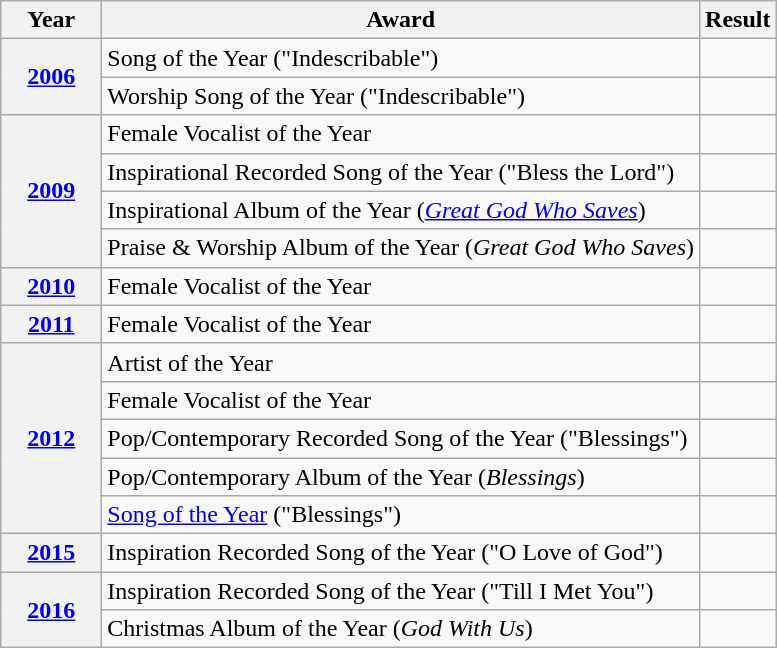<table class="wikitable">
<tr>
<th style="width:60px;">Year</th>
<th>Award</th>
<th>Result</th>
</tr>
<tr>
<th rowspan="2"><a href='#'>2006</a></th>
<td>Song of the Year ("Indescribable")</td>
<td></td>
</tr>
<tr>
<td>Worship Song of the Year ("Indescribable")</td>
<td></td>
</tr>
<tr>
<th rowspan="4"><a href='#'>2009</a></th>
<td>Female Vocalist of the Year</td>
<td></td>
</tr>
<tr>
<td>Inspirational Recorded Song of the Year ("Bless the Lord")</td>
<td></td>
</tr>
<tr>
<td>Inspirational Album of the Year (<em><a href='#'>Great God Who Saves</a></em>)</td>
<td></td>
</tr>
<tr>
<td>Praise & Worship Album of the Year (<em>Great God Who Saves</em>)</td>
<td></td>
</tr>
<tr>
<th><a href='#'>2010</a></th>
<td>Female Vocalist of the Year</td>
<td></td>
</tr>
<tr>
<th><a href='#'>2011</a></th>
<td>Female Vocalist of the Year</td>
<td></td>
</tr>
<tr>
<th rowspan="5"><a href='#'>2012</a></th>
<td>Artist of the Year</td>
<td></td>
</tr>
<tr>
<td>Female Vocalist of the Year</td>
<td></td>
</tr>
<tr>
<td>Pop/Contemporary Recorded Song of the Year ("Blessings")</td>
<td></td>
</tr>
<tr>
<td>Pop/Contemporary Album of the Year (<em>Blessings</em>)</td>
<td></td>
</tr>
<tr>
<td><a href='#'>Song of the Year</a> ("Blessings")</td>
<td></td>
</tr>
<tr>
<th><a href='#'>2015</a></th>
<td>Inspiration Recorded Song of the Year ("O Love of God")</td>
<td></td>
</tr>
<tr>
<th rowspan="2"><a href='#'>2016</a></th>
<td>Inspiration Recorded Song of the Year ("Till I Met You")</td>
<td></td>
</tr>
<tr>
<td>Christmas Album of the Year (<em>God With Us</em>)</td>
<td></td>
</tr>
</table>
